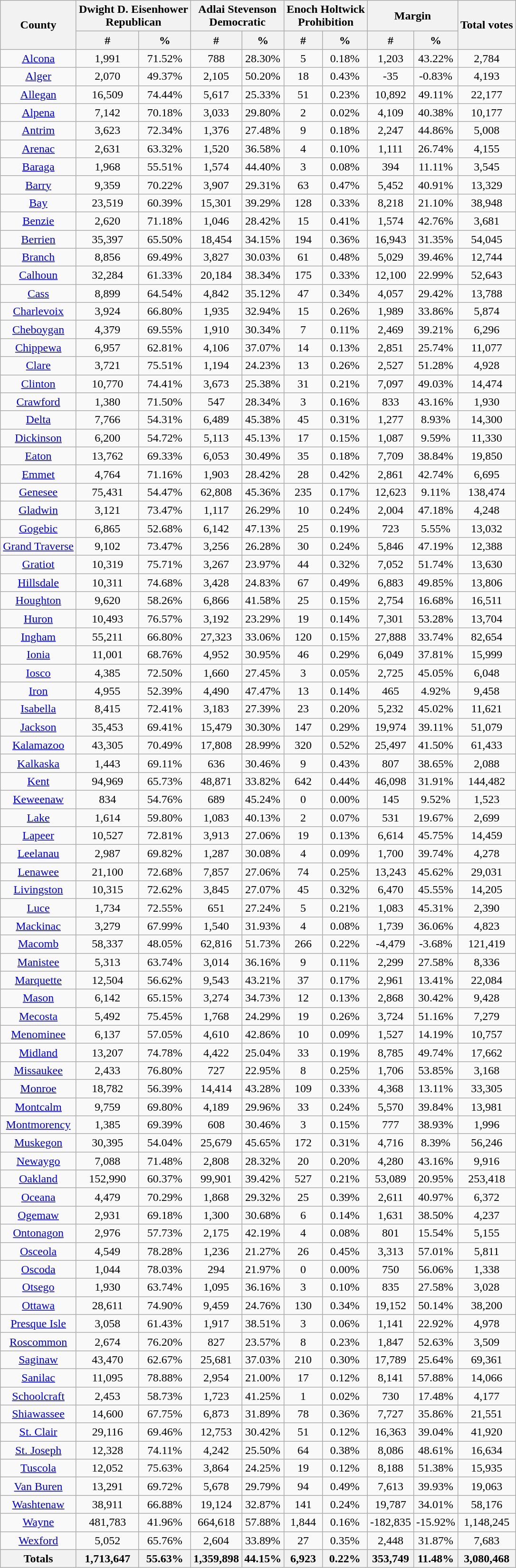<table class="wikitable sortable">
<tr>
<th style="text-align:center;" rowspan="2">County</th>
<th style="text-align:center;" colspan="2">Dwight D. Eisenhower<br>Republican</th>
<th style="text-align:center;" colspan="2">Adlai Stevenson<br>Democratic</th>
<th style="text-align:center;" colspan="2">Enoch Holtwick<br>Prohibition</th>
<th style="text-align:center;" colspan="2">Margin</th>
<th style="text-align:center;" rowspan="2">Total votes</th>
</tr>
<tr>
<th style="text-align:center;" data-sort-type="number">#</th>
<th style="text-align:center;" data-sort-type="number">%</th>
<th style="text-align:center;" data-sort-type="number">#</th>
<th style="text-align:center;" data-sort-type="number">%</th>
<th style="text-align:center;" data-sort-type="number">#</th>
<th style="text-align:center;" data-sort-type="number">%</th>
<th style="text-align:center;" data-sort-type="number">#</th>
<th style="text-align:center;" data-sort-type="number">%</th>
</tr>
<tr style="text-align:center;">
<td><a href='#'>Alcona</a></td>
<td>1,991</td>
<td>71.52%</td>
<td>788</td>
<td>28.30%</td>
<td>5</td>
<td>0.18%</td>
<td>1,203</td>
<td>43.22%</td>
<td>2,784</td>
</tr>
<tr style="text-align:center;">
<td><a href='#'>Alger</a></td>
<td>2,070</td>
<td>49.37%</td>
<td>2,105</td>
<td>50.20%</td>
<td>18</td>
<td>0.43%</td>
<td>-35</td>
<td>-0.83%</td>
<td>4,193</td>
</tr>
<tr style="text-align:center;">
<td><a href='#'>Allegan</a></td>
<td>16,509</td>
<td>74.44%</td>
<td>5,617</td>
<td>25.33%</td>
<td>51</td>
<td>0.23%</td>
<td>10,892</td>
<td>49.11%</td>
<td>22,177</td>
</tr>
<tr style="text-align:center;">
<td><a href='#'>Alpena</a></td>
<td>7,142</td>
<td>70.18%</td>
<td>3,033</td>
<td>29.80%</td>
<td>2</td>
<td>0.02%</td>
<td>4,109</td>
<td>40.38%</td>
<td>10,177</td>
</tr>
<tr style="text-align:center;">
<td><a href='#'>Antrim</a></td>
<td>3,623</td>
<td>72.34%</td>
<td>1,376</td>
<td>27.48%</td>
<td>9</td>
<td>0.18%</td>
<td>2,247</td>
<td>44.86%</td>
<td>5,008</td>
</tr>
<tr style="text-align:center;">
<td><a href='#'>Arenac</a></td>
<td>2,631</td>
<td>63.32%</td>
<td>1,520</td>
<td>36.58%</td>
<td>4</td>
<td>0.10%</td>
<td>1,111</td>
<td>26.74%</td>
<td>4,155</td>
</tr>
<tr style="text-align:center;">
<td><a href='#'>Baraga</a></td>
<td>1,968</td>
<td>55.51%</td>
<td>1,574</td>
<td>44.40%</td>
<td>3</td>
<td>0.08%</td>
<td>394</td>
<td>11.11%</td>
<td>3,545</td>
</tr>
<tr style="text-align:center;">
<td><a href='#'>Barry</a></td>
<td>9,359</td>
<td>70.22%</td>
<td>3,907</td>
<td>29.31%</td>
<td>63</td>
<td>0.47%</td>
<td>5,452</td>
<td>40.91%</td>
<td>13,329</td>
</tr>
<tr style="text-align:center;">
<td><a href='#'>Bay</a></td>
<td>23,519</td>
<td>60.39%</td>
<td>15,301</td>
<td>39.29%</td>
<td>128</td>
<td>0.33%</td>
<td>8,218</td>
<td>21.10%</td>
<td>38,948</td>
</tr>
<tr style="text-align:center;">
<td><a href='#'>Benzie</a></td>
<td>2,620</td>
<td>71.18%</td>
<td>1,046</td>
<td>28.42%</td>
<td>15</td>
<td>0.41%</td>
<td>1,574</td>
<td>42.76%</td>
<td>3,681</td>
</tr>
<tr style="text-align:center;">
<td><a href='#'>Berrien</a></td>
<td>35,397</td>
<td>65.50%</td>
<td>18,454</td>
<td>34.15%</td>
<td>194</td>
<td>0.36%</td>
<td>16,943</td>
<td>31.35%</td>
<td>54,045</td>
</tr>
<tr style="text-align:center;">
<td><a href='#'>Branch</a></td>
<td>8,856</td>
<td>69.49%</td>
<td>3,827</td>
<td>30.03%</td>
<td>61</td>
<td>0.48%</td>
<td>5,029</td>
<td>39.46%</td>
<td>12,744</td>
</tr>
<tr style="text-align:center;">
<td><a href='#'>Calhoun</a></td>
<td>32,284</td>
<td>61.33%</td>
<td>20,184</td>
<td>38.34%</td>
<td>175</td>
<td>0.33%</td>
<td>12,100</td>
<td>22.99%</td>
<td>52,643</td>
</tr>
<tr style="text-align:center;">
<td><a href='#'>Cass</a></td>
<td>8,899</td>
<td>64.54%</td>
<td>4,842</td>
<td>35.12%</td>
<td>47</td>
<td>0.34%</td>
<td>4,057</td>
<td>29.42%</td>
<td>13,788</td>
</tr>
<tr style="text-align:center;">
<td><a href='#'>Charlevoix</a></td>
<td>3,924</td>
<td>66.80%</td>
<td>1,935</td>
<td>32.94%</td>
<td>15</td>
<td>0.26%</td>
<td>1,989</td>
<td>33.86%</td>
<td>5,874</td>
</tr>
<tr style="text-align:center;">
<td><a href='#'>Cheboygan</a></td>
<td>4,379</td>
<td>69.55%</td>
<td>1,910</td>
<td>30.34%</td>
<td>7</td>
<td>0.11%</td>
<td>2,469</td>
<td>39.21%</td>
<td>6,296</td>
</tr>
<tr style="text-align:center;">
<td><a href='#'>Chippewa</a></td>
<td>6,957</td>
<td>62.81%</td>
<td>4,106</td>
<td>37.07%</td>
<td>14</td>
<td>0.13%</td>
<td>2,851</td>
<td>25.74%</td>
<td>11,077</td>
</tr>
<tr style="text-align:center;">
<td><a href='#'>Clare</a></td>
<td>3,721</td>
<td>75.51%</td>
<td>1,194</td>
<td>24.23%</td>
<td>13</td>
<td>0.26%</td>
<td>2,527</td>
<td>51.28%</td>
<td>4,928</td>
</tr>
<tr style="text-align:center;">
<td><a href='#'>Clinton</a></td>
<td>10,770</td>
<td>74.41%</td>
<td>3,673</td>
<td>25.38%</td>
<td>31</td>
<td>0.21%</td>
<td>7,097</td>
<td>49.03%</td>
<td>14,474</td>
</tr>
<tr style="text-align:center;">
<td><a href='#'>Crawford</a></td>
<td>1,380</td>
<td>71.50%</td>
<td>547</td>
<td>28.34%</td>
<td>3</td>
<td>0.16%</td>
<td>833</td>
<td>43.16%</td>
<td>1,930</td>
</tr>
<tr style="text-align:center;">
<td><a href='#'>Delta</a></td>
<td>7,766</td>
<td>54.31%</td>
<td>6,489</td>
<td>45.38%</td>
<td>45</td>
<td>0.31%</td>
<td>1,277</td>
<td>8.93%</td>
<td>14,300</td>
</tr>
<tr style="text-align:center;">
<td><a href='#'>Dickinson</a></td>
<td>6,200</td>
<td>54.72%</td>
<td>5,113</td>
<td>45.13%</td>
<td>17</td>
<td>0.15%</td>
<td>1,087</td>
<td>9.59%</td>
<td>11,330</td>
</tr>
<tr style="text-align:center;">
<td><a href='#'>Eaton</a></td>
<td>13,762</td>
<td>69.33%</td>
<td>6,053</td>
<td>30.49%</td>
<td>35</td>
<td>0.18%</td>
<td>7,709</td>
<td>38.84%</td>
<td>19,850</td>
</tr>
<tr style="text-align:center;">
<td><a href='#'>Emmet</a></td>
<td>4,764</td>
<td>71.16%</td>
<td>1,903</td>
<td>28.42%</td>
<td>28</td>
<td>0.42%</td>
<td>2,861</td>
<td>42.74%</td>
<td>6,695</td>
</tr>
<tr style="text-align:center;">
<td><a href='#'>Genesee</a></td>
<td>75,431</td>
<td>54.47%</td>
<td>62,808</td>
<td>45.36%</td>
<td>235</td>
<td>0.17%</td>
<td>12,623</td>
<td>9.11%</td>
<td>138,474</td>
</tr>
<tr style="text-align:center;">
<td><a href='#'>Gladwin</a></td>
<td>3,121</td>
<td>73.47%</td>
<td>1,117</td>
<td>26.29%</td>
<td>10</td>
<td>0.24%</td>
<td>2,004</td>
<td>47.18%</td>
<td>4,248</td>
</tr>
<tr style="text-align:center;">
<td><a href='#'>Gogebic</a></td>
<td>6,865</td>
<td>52.68%</td>
<td>6,142</td>
<td>47.13%</td>
<td>25</td>
<td>0.19%</td>
<td>723</td>
<td>5.55%</td>
<td>13,032</td>
</tr>
<tr style="text-align:center;">
<td><a href='#'>Grand Traverse</a></td>
<td>9,102</td>
<td>73.47%</td>
<td>3,256</td>
<td>26.28%</td>
<td>30</td>
<td>0.24%</td>
<td>5,846</td>
<td>47.19%</td>
<td>12,388</td>
</tr>
<tr style="text-align:center;">
<td><a href='#'>Gratiot</a></td>
<td>10,319</td>
<td>75.71%</td>
<td>3,267</td>
<td>23.97%</td>
<td>44</td>
<td>0.32%</td>
<td>7,052</td>
<td>51.74%</td>
<td>13,630</td>
</tr>
<tr style="text-align:center;">
<td><a href='#'>Hillsdale</a></td>
<td>10,311</td>
<td>74.68%</td>
<td>3,428</td>
<td>24.83%</td>
<td>67</td>
<td>0.49%</td>
<td>6,883</td>
<td>49.85%</td>
<td>13,806</td>
</tr>
<tr style="text-align:center;">
<td><a href='#'>Houghton</a></td>
<td>9,620</td>
<td>58.26%</td>
<td>6,866</td>
<td>41.58%</td>
<td>25</td>
<td>0.15%</td>
<td>2,754</td>
<td>16.68%</td>
<td>16,511</td>
</tr>
<tr style="text-align:center;">
<td><a href='#'>Huron</a></td>
<td>10,493</td>
<td>76.57%</td>
<td>3,192</td>
<td>23.29%</td>
<td>19</td>
<td>0.14%</td>
<td>7,301</td>
<td>53.28%</td>
<td>13,704</td>
</tr>
<tr style="text-align:center;">
<td><a href='#'>Ingham</a></td>
<td>55,211</td>
<td>66.80%</td>
<td>27,323</td>
<td>33.06%</td>
<td>120</td>
<td>0.15%</td>
<td>27,888</td>
<td>33.74%</td>
<td>82,654</td>
</tr>
<tr style="text-align:center;">
<td><a href='#'>Ionia</a></td>
<td>11,001</td>
<td>68.76%</td>
<td>4,952</td>
<td>30.95%</td>
<td>46</td>
<td>0.29%</td>
<td>6,049</td>
<td>37.81%</td>
<td>15,999</td>
</tr>
<tr style="text-align:center;">
<td><a href='#'>Iosco</a></td>
<td>4,385</td>
<td>72.50%</td>
<td>1,660</td>
<td>27.45%</td>
<td>3</td>
<td>0.05%</td>
<td>2,725</td>
<td>45.05%</td>
<td>6,048</td>
</tr>
<tr style="text-align:center;">
<td><a href='#'>Iron</a></td>
<td>4,955</td>
<td>52.39%</td>
<td>4,490</td>
<td>47.47%</td>
<td>13</td>
<td>0.14%</td>
<td>465</td>
<td>4.92%</td>
<td>9,458</td>
</tr>
<tr style="text-align:center;">
<td><a href='#'>Isabella</a></td>
<td>8,415</td>
<td>72.41%</td>
<td>3,183</td>
<td>27.39%</td>
<td>23</td>
<td>0.20%</td>
<td>5,232</td>
<td>45.02%</td>
<td>11,621</td>
</tr>
<tr style="text-align:center;">
<td><a href='#'>Jackson</a></td>
<td>35,453</td>
<td>69.41%</td>
<td>15,479</td>
<td>30.30%</td>
<td>147</td>
<td>0.29%</td>
<td>19,974</td>
<td>39.11%</td>
<td>51,079</td>
</tr>
<tr style="text-align:center;">
<td><a href='#'>Kalamazoo</a></td>
<td>43,305</td>
<td>70.49%</td>
<td>17,808</td>
<td>28.99%</td>
<td>320</td>
<td>0.52%</td>
<td>25,497</td>
<td>41.50%</td>
<td>61,433</td>
</tr>
<tr style="text-align:center;">
<td><a href='#'>Kalkaska</a></td>
<td>1,443</td>
<td>69.11%</td>
<td>636</td>
<td>30.46%</td>
<td>9</td>
<td>0.43%</td>
<td>807</td>
<td>38.65%</td>
<td>2,088</td>
</tr>
<tr style="text-align:center;">
<td><a href='#'>Kent</a></td>
<td>94,969</td>
<td>65.73%</td>
<td>48,871</td>
<td>33.82%</td>
<td>642</td>
<td>0.44%</td>
<td>46,098</td>
<td>31.91%</td>
<td>144,482</td>
</tr>
<tr style="text-align:center;">
<td><a href='#'>Keweenaw</a></td>
<td>834</td>
<td>54.76%</td>
<td>689</td>
<td>45.24%</td>
<td>0</td>
<td>0.00%</td>
<td>145</td>
<td>9.52%</td>
<td>1,523</td>
</tr>
<tr style="text-align:center;">
<td><a href='#'>Lake</a></td>
<td>1,614</td>
<td>59.80%</td>
<td>1,083</td>
<td>40.13%</td>
<td>2</td>
<td>0.07%</td>
<td>531</td>
<td>19.67%</td>
<td>2,699</td>
</tr>
<tr style="text-align:center;">
<td><a href='#'>Lapeer</a></td>
<td>10,527</td>
<td>72.81%</td>
<td>3,913</td>
<td>27.06%</td>
<td>19</td>
<td>0.13%</td>
<td>6,614</td>
<td>45.75%</td>
<td>14,459</td>
</tr>
<tr style="text-align:center;">
<td><a href='#'>Leelanau</a></td>
<td>2,987</td>
<td>69.82%</td>
<td>1,287</td>
<td>30.08%</td>
<td>4</td>
<td>0.09%</td>
<td>1,700</td>
<td>39.74%</td>
<td>4,278</td>
</tr>
<tr style="text-align:center;">
<td><a href='#'>Lenawee</a></td>
<td>21,100</td>
<td>72.68%</td>
<td>7,857</td>
<td>27.06%</td>
<td>74</td>
<td>0.25%</td>
<td>13,243</td>
<td>45.62%</td>
<td>29,031</td>
</tr>
<tr style="text-align:center;">
<td><a href='#'>Livingston</a></td>
<td>10,315</td>
<td>72.62%</td>
<td>3,845</td>
<td>27.07%</td>
<td>45</td>
<td>0.32%</td>
<td>6,470</td>
<td>45.55%</td>
<td>14,205</td>
</tr>
<tr style="text-align:center;">
<td><a href='#'>Luce</a></td>
<td>1,734</td>
<td>72.55%</td>
<td>651</td>
<td>27.24%</td>
<td>5</td>
<td>0.21%</td>
<td>1,083</td>
<td>45.31%</td>
<td>2,390</td>
</tr>
<tr style="text-align:center;">
<td><a href='#'>Mackinac</a></td>
<td>3,279</td>
<td>67.99%</td>
<td>1,540</td>
<td>31.93%</td>
<td>4</td>
<td>0.08%</td>
<td>1,739</td>
<td>36.06%</td>
<td>4,823</td>
</tr>
<tr style="text-align:center;">
<td><a href='#'>Macomb</a></td>
<td>58,337</td>
<td>48.05%</td>
<td>62,816</td>
<td>51.73%</td>
<td>266</td>
<td>0.22%</td>
<td>-4,479</td>
<td>-3.68%</td>
<td>121,419</td>
</tr>
<tr style="text-align:center;">
<td><a href='#'>Manistee</a></td>
<td>5,313</td>
<td>63.74%</td>
<td>3,014</td>
<td>36.16%</td>
<td>9</td>
<td>0.11%</td>
<td>2,299</td>
<td>27.58%</td>
<td>8,336</td>
</tr>
<tr style="text-align:center;">
<td><a href='#'>Marquette</a></td>
<td>12,504</td>
<td>56.62%</td>
<td>9,543</td>
<td>43.21%</td>
<td>37</td>
<td>0.17%</td>
<td>2,961</td>
<td>13.41%</td>
<td>22,084</td>
</tr>
<tr style="text-align:center;">
<td><a href='#'>Mason</a></td>
<td>6,142</td>
<td>65.15%</td>
<td>3,274</td>
<td>34.73%</td>
<td>12</td>
<td>0.13%</td>
<td>2,868</td>
<td>30.42%</td>
<td>9,428</td>
</tr>
<tr style="text-align:center;">
<td><a href='#'>Mecosta</a></td>
<td>5,492</td>
<td>75.45%</td>
<td>1,768</td>
<td>24.29%</td>
<td>19</td>
<td>0.26%</td>
<td>3,724</td>
<td>51.16%</td>
<td>7,279</td>
</tr>
<tr style="text-align:center;">
<td><a href='#'>Menominee</a></td>
<td>6,137</td>
<td>57.05%</td>
<td>4,610</td>
<td>42.86%</td>
<td>10</td>
<td>0.09%</td>
<td>1,527</td>
<td>14.19%</td>
<td>10,757</td>
</tr>
<tr style="text-align:center;">
<td><a href='#'>Midland</a></td>
<td>13,207</td>
<td>74.78%</td>
<td>4,422</td>
<td>25.04%</td>
<td>33</td>
<td>0.19%</td>
<td>8,785</td>
<td>49.74%</td>
<td>17,662</td>
</tr>
<tr style="text-align:center;">
<td><a href='#'>Missaukee</a></td>
<td>2,433</td>
<td>76.80%</td>
<td>727</td>
<td>22.95%</td>
<td>8</td>
<td>0.25%</td>
<td>1,706</td>
<td>53.85%</td>
<td>3,168</td>
</tr>
<tr style="text-align:center;">
<td><a href='#'>Monroe</a></td>
<td>18,782</td>
<td>56.39%</td>
<td>14,414</td>
<td>43.28%</td>
<td>109</td>
<td>0.33%</td>
<td>4,368</td>
<td>13.11%</td>
<td>33,305</td>
</tr>
<tr style="text-align:center;">
<td><a href='#'>Montcalm</a></td>
<td>9,759</td>
<td>69.80%</td>
<td>4,189</td>
<td>29.96%</td>
<td>33</td>
<td>0.24%</td>
<td>5,570</td>
<td>39.84%</td>
<td>13,981</td>
</tr>
<tr style="text-align:center;">
<td><a href='#'>Montmorency</a></td>
<td>1,385</td>
<td>69.39%</td>
<td>608</td>
<td>30.46%</td>
<td>3</td>
<td>0.15%</td>
<td>777</td>
<td>38.93%</td>
<td>1,996</td>
</tr>
<tr style="text-align:center;">
<td><a href='#'>Muskegon</a></td>
<td>30,395</td>
<td>54.04%</td>
<td>25,679</td>
<td>45.65%</td>
<td>172</td>
<td>0.31%</td>
<td>4,716</td>
<td>8.39%</td>
<td>56,246</td>
</tr>
<tr style="text-align:center;">
<td><a href='#'>Newaygo</a></td>
<td>7,088</td>
<td>71.48%</td>
<td>2,808</td>
<td>28.32%</td>
<td>20</td>
<td>0.20%</td>
<td>4,280</td>
<td>43.16%</td>
<td>9,916</td>
</tr>
<tr style="text-align:center;">
<td><a href='#'>Oakland</a></td>
<td>152,990</td>
<td>60.37%</td>
<td>99,901</td>
<td>39.42%</td>
<td>527</td>
<td>0.21%</td>
<td>53,089</td>
<td>20.95%</td>
<td>253,418</td>
</tr>
<tr style="text-align:center;">
<td><a href='#'>Oceana</a></td>
<td>4,479</td>
<td>70.29%</td>
<td>1,868</td>
<td>29.32%</td>
<td>25</td>
<td>0.39%</td>
<td>2,611</td>
<td>40.97%</td>
<td>6,372</td>
</tr>
<tr style="text-align:center;">
<td><a href='#'>Ogemaw</a></td>
<td>2,931</td>
<td>69.18%</td>
<td>1,300</td>
<td>30.68%</td>
<td>6</td>
<td>0.14%</td>
<td>1,631</td>
<td>38.50%</td>
<td>4,237</td>
</tr>
<tr style="text-align:center;">
<td><a href='#'>Ontonagon</a></td>
<td>2,976</td>
<td>57.73%</td>
<td>2,175</td>
<td>42.19%</td>
<td>4</td>
<td>0.08%</td>
<td>801</td>
<td>15.54%</td>
<td>5,155</td>
</tr>
<tr style="text-align:center;">
<td><a href='#'>Osceola</a></td>
<td>4,549</td>
<td>78.28%</td>
<td>1,236</td>
<td>21.27%</td>
<td>26</td>
<td>0.45%</td>
<td>3,313</td>
<td>57.01%</td>
<td>5,811</td>
</tr>
<tr style="text-align:center;">
<td><a href='#'>Oscoda</a></td>
<td>1,044</td>
<td>78.03%</td>
<td>294</td>
<td>21.97%</td>
<td>0</td>
<td>0.00%</td>
<td>750</td>
<td>56.06%</td>
<td>1,338</td>
</tr>
<tr style="text-align:center;">
<td><a href='#'>Otsego</a></td>
<td>1,930</td>
<td>63.74%</td>
<td>1,095</td>
<td>36.16%</td>
<td>3</td>
<td>0.10%</td>
<td>835</td>
<td>27.58%</td>
<td>3,028</td>
</tr>
<tr style="text-align:center;">
<td><a href='#'>Ottawa</a></td>
<td>28,611</td>
<td>74.90%</td>
<td>9,459</td>
<td>24.76%</td>
<td>130</td>
<td>0.34%</td>
<td>19,152</td>
<td>50.14%</td>
<td>38,200</td>
</tr>
<tr style="text-align:center;">
<td><a href='#'>Presque Isle</a></td>
<td>3,058</td>
<td>61.43%</td>
<td>1,917</td>
<td>38.51%</td>
<td>3</td>
<td>0.06%</td>
<td>1,141</td>
<td>22.92%</td>
<td>4,978</td>
</tr>
<tr style="text-align:center;">
<td><a href='#'>Roscommon</a></td>
<td>2,674</td>
<td>76.20%</td>
<td>827</td>
<td>23.57%</td>
<td>8</td>
<td>0.23%</td>
<td>1,847</td>
<td>52.63%</td>
<td>3,509</td>
</tr>
<tr style="text-align:center;">
<td><a href='#'>Saginaw</a></td>
<td>43,470</td>
<td>62.67%</td>
<td>25,681</td>
<td>37.03%</td>
<td>210</td>
<td>0.30%</td>
<td>17,789</td>
<td>25.64%</td>
<td>69,361</td>
</tr>
<tr style="text-align:center;">
<td><a href='#'>Sanilac</a></td>
<td>11,095</td>
<td>78.88%</td>
<td>2,954</td>
<td>21.00%</td>
<td>17</td>
<td>0.12%</td>
<td>8,141</td>
<td>57.88%</td>
<td>14,066</td>
</tr>
<tr style="text-align:center;">
<td><a href='#'>Schoolcraft</a></td>
<td>2,453</td>
<td>58.73%</td>
<td>1,723</td>
<td>41.25%</td>
<td>1</td>
<td>0.02%</td>
<td>730</td>
<td>17.48%</td>
<td>4,177</td>
</tr>
<tr style="text-align:center;">
<td><a href='#'>Shiawassee</a></td>
<td>14,600</td>
<td>67.75%</td>
<td>6,873</td>
<td>31.89%</td>
<td>78</td>
<td>0.36%</td>
<td>7,727</td>
<td>35.86%</td>
<td>21,551</td>
</tr>
<tr style="text-align:center;">
<td><a href='#'>St. Clair</a></td>
<td>29,116</td>
<td>69.46%</td>
<td>12,753</td>
<td>30.42%</td>
<td>51</td>
<td>0.12%</td>
<td>16,363</td>
<td>39.04%</td>
<td>41,920</td>
</tr>
<tr style="text-align:center;">
<td><a href='#'>St. Joseph</a></td>
<td>12,328</td>
<td>74.11%</td>
<td>4,242</td>
<td>25.50%</td>
<td>64</td>
<td>0.38%</td>
<td>8,086</td>
<td>48.61%</td>
<td>16,634</td>
</tr>
<tr style="text-align:center;">
<td><a href='#'>Tuscola</a></td>
<td>12,052</td>
<td>75.63%</td>
<td>3,864</td>
<td>24.25%</td>
<td>19</td>
<td>0.12%</td>
<td>8,188</td>
<td>51.38%</td>
<td>15,935</td>
</tr>
<tr style="text-align:center;">
<td><a href='#'>Van Buren</a></td>
<td>13,291</td>
<td>69.72%</td>
<td>5,678</td>
<td>29.79%</td>
<td>94</td>
<td>0.49%</td>
<td>7,613</td>
<td>39.93%</td>
<td>19,063</td>
</tr>
<tr style="text-align:center;">
<td><a href='#'>Washtenaw</a></td>
<td>38,911</td>
<td>66.88%</td>
<td>19,124</td>
<td>32.87%</td>
<td>141</td>
<td>0.24%</td>
<td>19,787</td>
<td>34.01%</td>
<td>58,176</td>
</tr>
<tr style="text-align:center;">
<td><a href='#'>Wayne</a></td>
<td>481,783</td>
<td>41.96%</td>
<td>664,618</td>
<td>57.88%</td>
<td>1,844</td>
<td>0.16%</td>
<td>-182,835</td>
<td>-15.92%</td>
<td>1,148,245</td>
</tr>
<tr style="text-align:center;">
<td><a href='#'>Wexford</a></td>
<td>5,052</td>
<td>65.76%</td>
<td>2,604</td>
<td>33.89%</td>
<td>27</td>
<td>0.35%</td>
<td>2,448</td>
<td>31.87%</td>
<td>7,683</td>
</tr>
<tr style="text-align:center;">
<th>Totals</th>
<th>1,713,647</th>
<th>55.63%</th>
<th>1,359,898</th>
<th>44.15%</th>
<th>6,923</th>
<th>0.22%</th>
<th>353,749</th>
<th>11.48%</th>
<th>3,080,468</th>
</tr>
</table>
